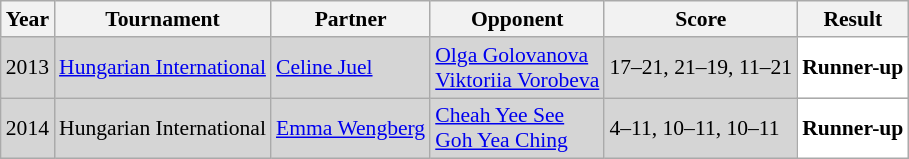<table class="sortable wikitable" style="font-size: 90%;">
<tr>
<th>Year</th>
<th>Tournament</th>
<th>Partner</th>
<th>Opponent</th>
<th>Score</th>
<th>Result</th>
</tr>
<tr style="background:#D5D5D5">
<td align="center">2013</td>
<td align="left"><a href='#'>Hungarian International</a></td>
<td align="left"> <a href='#'>Celine Juel</a></td>
<td align="left"> <a href='#'>Olga Golovanova</a><br> <a href='#'>Viktoriia Vorobeva</a></td>
<td align="left">17–21, 21–19, 11–21</td>
<td style="text-align:left; background:white"> <strong>Runner-up</strong></td>
</tr>
<tr style="background:#D5D5D5">
<td align="center">2014</td>
<td align="left">Hungarian International</td>
<td align="left"> <a href='#'>Emma Wengberg</a></td>
<td align="left"> <a href='#'>Cheah Yee See</a><br> <a href='#'>Goh Yea Ching</a></td>
<td align="left">4–11, 10–11, 10–11</td>
<td style="text-align:left; background:white"> <strong>Runner-up</strong></td>
</tr>
</table>
